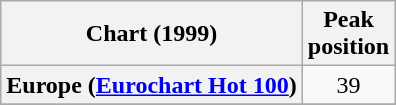<table class="wikitable sortable plainrowheaders" style="text-align:center">
<tr>
<th scope="col">Chart (1999)</th>
<th>Peak<br>position</th>
</tr>
<tr>
<th scope="row">Europe (<a href='#'>Eurochart Hot 100</a>)</th>
<td>39</td>
</tr>
<tr>
</tr>
<tr>
</tr>
<tr>
</tr>
<tr>
</tr>
</table>
